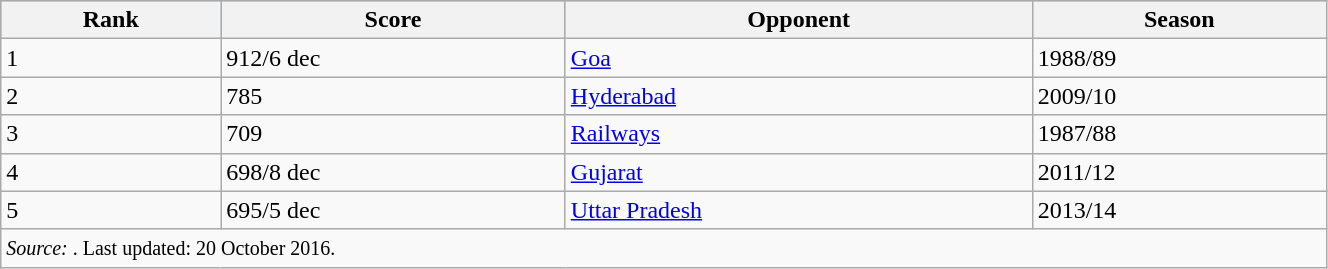<table class="wikitable" width=70%>
<tr bgcolor=#87cef>
<th>Rank</th>
<th>Score</th>
<th>Opponent</th>
<th>Season</th>
</tr>
<tr>
<td>1</td>
<td>912/6 dec</td>
<td><a href='#'>Goa</a></td>
<td>1988/89</td>
</tr>
<tr>
<td>2</td>
<td>785</td>
<td><a href='#'>Hyderabad</a></td>
<td>2009/10</td>
</tr>
<tr>
<td>3</td>
<td>709</td>
<td><a href='#'>Railways</a></td>
<td>1987/88</td>
</tr>
<tr>
<td>4</td>
<td>698/8 dec</td>
<td><a href='#'>Gujarat</a></td>
<td>2011/12</td>
</tr>
<tr>
<td>5</td>
<td>695/5 dec</td>
<td><a href='#'>Uttar Pradesh</a></td>
<td>2013/14</td>
</tr>
<tr>
<td colspan=4><small><em>Source: </em>. Last updated: 20 October 2016.</small></td>
</tr>
</table>
